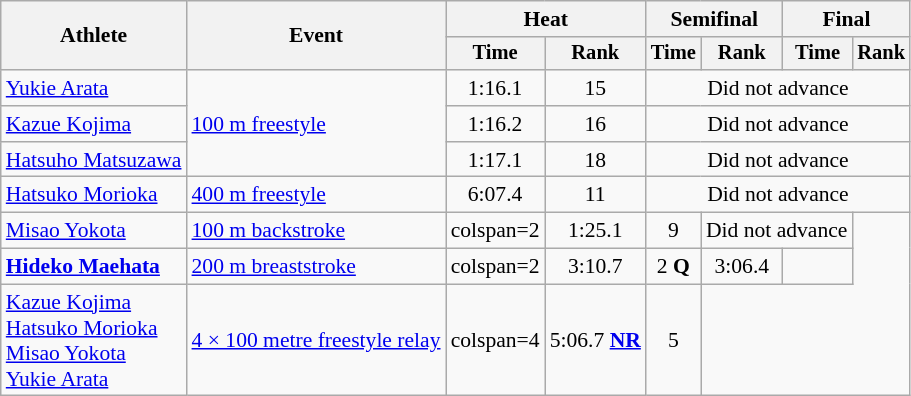<table class=wikitable style="font-size:90%;">
<tr>
<th rowspan=2>Athlete</th>
<th rowspan=2>Event</th>
<th colspan=2>Heat</th>
<th colspan=2>Semifinal</th>
<th colspan=2>Final</th>
</tr>
<tr style="font-size:95%">
<th>Time</th>
<th>Rank</th>
<th>Time</th>
<th>Rank</th>
<th>Time</th>
<th>Rank</th>
</tr>
<tr align=center>
<td align=left><a href='#'>Yukie Arata</a></td>
<td rowspan=3 align=left><a href='#'>100 m freestyle</a></td>
<td>1:16.1</td>
<td>15</td>
<td colspan=4>Did not advance</td>
</tr>
<tr align=center>
<td align=left><a href='#'>Kazue Kojima</a></td>
<td>1:16.2</td>
<td>16</td>
<td colspan=4>Did not advance</td>
</tr>
<tr align=center>
<td align=left><a href='#'>Hatsuho Matsuzawa</a></td>
<td>1:17.1</td>
<td>18</td>
<td colspan=4>Did not advance</td>
</tr>
<tr align=center>
<td align=left><a href='#'>Hatsuko Morioka</a></td>
<td align=left><a href='#'>400 m freestyle</a></td>
<td>6:07.4</td>
<td>11</td>
<td colspan=4>Did not advance</td>
</tr>
<tr align=center>
<td align=left><a href='#'>Misao Yokota</a></td>
<td align=left><a href='#'>100 m backstroke</a></td>
<td>colspan=2 </td>
<td>1:25.1</td>
<td>9</td>
<td colspan=2>Did not advance</td>
</tr>
<tr align=center>
<td align=left><strong><a href='#'>Hideko Maehata</a></strong></td>
<td align=left><a href='#'>200 m breaststroke</a></td>
<td>colspan=2 </td>
<td>3:10.7</td>
<td>2 <strong>Q</strong></td>
<td>3:06.4</td>
<td></td>
</tr>
<tr align=center>
<td align=left><a href='#'>Kazue Kojima</a><br><a href='#'>Hatsuko Morioka</a><br><a href='#'>Misao Yokota</a><br><a href='#'>Yukie Arata</a></td>
<td align=left><a href='#'>4 × 100 metre freestyle relay</a></td>
<td>colspan=4 </td>
<td>5:06.7 <strong><a href='#'>NR</a></strong></td>
<td>5</td>
</tr>
</table>
